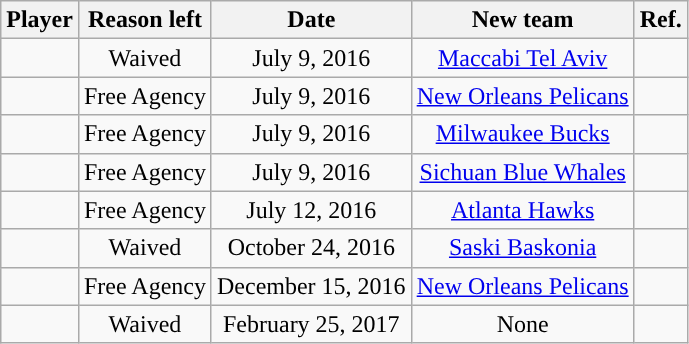<table class="wikitable sortable sortable" style="text-align: center;">
<tr>
<th>Player</th>
<th>Reason left</th>
<th>Date</th>
<th>New team</th>
<th>Ref.</th>
</tr>
<tr>
<td></td>
<td>Waived</td>
<td>July 9, 2016</td>
<td> <a href='#'>Maccabi Tel Aviv</a></td>
<td></td>
</tr>
<tr>
<td></td>
<td>Free Agency</td>
<td>July 9, 2016</td>
<td><a href='#'>New Orleans Pelicans</a></td>
<td></td>
</tr>
<tr>
<td></td>
<td>Free Agency</td>
<td>July 9, 2016</td>
<td><a href='#'>Milwaukee Bucks</a></td>
<td></td>
</tr>
<tr>
<td></td>
<td>Free Agency</td>
<td>July 9, 2016</td>
<td> <a href='#'>Sichuan Blue Whales</a></td>
<td></td>
</tr>
<tr>
<td></td>
<td>Free Agency</td>
<td>July 12, 2016</td>
<td><a href='#'>Atlanta Hawks</a></td>
<td></td>
</tr>
<tr>
<td></td>
<td>Waived</td>
<td>October 24, 2016</td>
<td> <a href='#'>Saski Baskonia</a></td>
<td></td>
</tr>
<tr>
<td></td>
<td>Free Agency</td>
<td>December 15, 2016</td>
<td><a href='#'>New Orleans Pelicans</a></td>
<td></td>
</tr>
<tr>
<td></td>
<td>Waived</td>
<td>February 25, 2017</td>
<td>None</td>
<td></td>
</tr>
</table>
